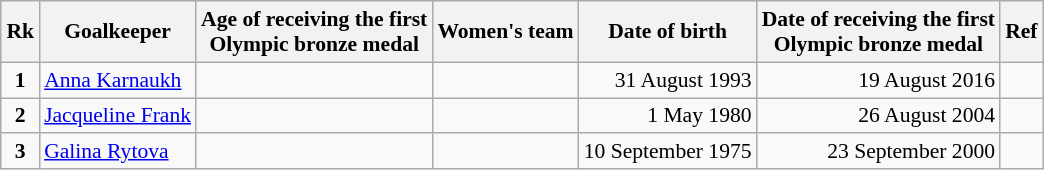<table class="wikitable" style="text-align: center; font-size: 90%; margin-left: 1em;">
<tr>
<th>Rk</th>
<th>Goalkeeper</th>
<th>Age of receiving the first<br>Olympic bronze medal</th>
<th>Women's team</th>
<th>Date of birth</th>
<th>Date of receiving the first<br>Olympic bronze medal</th>
<th>Ref</th>
</tr>
<tr>
<td><strong>1</strong></td>
<td style="text-align: left;" data-sort-value="Karnaukh, Anna"><a href='#'>Anna Karnaukh</a></td>
<td style="text-align: left;"><strong></strong></td>
<td style="text-align: left;"></td>
<td style="text-align: right;">31 August 1993</td>
<td style="text-align: right;">19 August 2016</td>
<td></td>
</tr>
<tr>
<td><strong>2</strong></td>
<td style="text-align: left;" data-sort-value="Frank, Jacqueline"><a href='#'>Jacqueline Frank</a></td>
<td style="text-align: left;"><strong></strong></td>
<td style="text-align: left;"></td>
<td style="text-align: right;">1 May 1980</td>
<td style="text-align: right;">26 August 2004</td>
<td></td>
</tr>
<tr>
<td><strong>3</strong></td>
<td style="text-align: left;" data-sort-value="Rytova, Galina"><a href='#'>Galina Rytova</a></td>
<td style="text-align: left;"><strong></strong></td>
<td style="text-align: left;"></td>
<td style="text-align: right;">10 September 1975</td>
<td style="text-align: right;">23 September 2000</td>
<td></td>
</tr>
</table>
